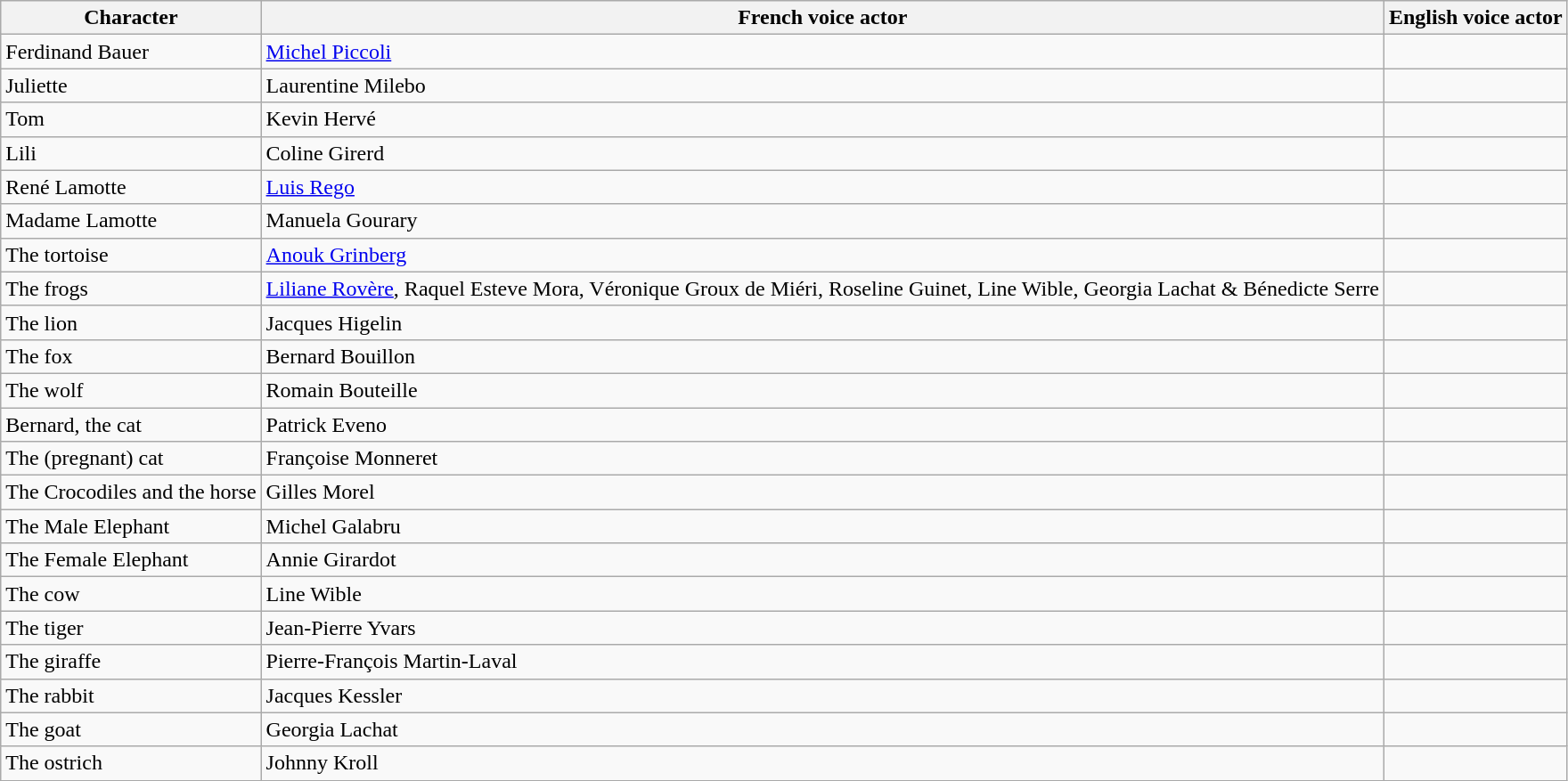<table class="wikitable">
<tr>
<th>Character</th>
<th>French voice actor</th>
<th>English voice actor</th>
</tr>
<tr>
<td>Ferdinand Bauer</td>
<td><a href='#'>Michel Piccoli</a></td>
<td></td>
</tr>
<tr>
<td>Juliette</td>
<td>Laurentine Milebo</td>
<td></td>
</tr>
<tr>
<td>Tom</td>
<td>Kevin Hervé</td>
<td></td>
</tr>
<tr>
<td>Lili</td>
<td>Coline Girerd</td>
<td></td>
</tr>
<tr>
<td>René Lamotte</td>
<td><a href='#'>Luis Rego</a></td>
<td></td>
</tr>
<tr>
<td>Madame Lamotte</td>
<td>Manuela Gourary</td>
<td></td>
</tr>
<tr>
<td>The tortoise</td>
<td><a href='#'>Anouk Grinberg</a></td>
<td></td>
</tr>
<tr>
<td>The frogs</td>
<td><a href='#'>Liliane Rovère</a>, Raquel Esteve Mora, Véronique Groux de Miéri, Roseline Guinet, Line Wible, Georgia Lachat & Bénedicte Serre</td>
<td></td>
</tr>
<tr>
<td>The lion</td>
<td>Jacques Higelin</td>
<td></td>
</tr>
<tr>
<td>The fox</td>
<td>Bernard Bouillon</td>
<td></td>
</tr>
<tr>
<td>The wolf</td>
<td>Romain Bouteille</td>
<td></td>
</tr>
<tr>
<td>Bernard, the cat</td>
<td>Patrick Eveno</td>
<td></td>
</tr>
<tr>
<td>The (pregnant) cat</td>
<td>Françoise Monneret</td>
<td></td>
</tr>
<tr>
<td>The Crocodiles and the horse</td>
<td>Gilles Morel</td>
<td></td>
</tr>
<tr>
<td>The Male Elephant</td>
<td>Michel Galabru</td>
<td></td>
</tr>
<tr>
<td>The Female Elephant</td>
<td>Annie Girardot</td>
<td></td>
</tr>
<tr>
<td>The cow</td>
<td>Line Wible</td>
<td></td>
</tr>
<tr>
<td>The tiger</td>
<td>Jean-Pierre Yvars</td>
<td></td>
</tr>
<tr>
<td>The giraffe</td>
<td>Pierre-François Martin-Laval</td>
<td></td>
</tr>
<tr>
<td>The rabbit</td>
<td>Jacques Kessler</td>
<td></td>
</tr>
<tr>
<td>The goat</td>
<td>Georgia Lachat</td>
<td></td>
</tr>
<tr>
<td>The ostrich</td>
<td>Johnny Kroll</td>
<td></td>
</tr>
</table>
